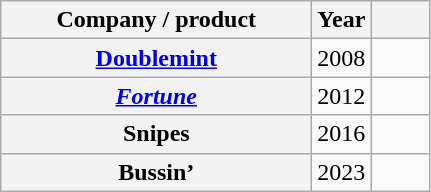<table class="wikitable sortable plainrowheaders" style="text-align:center;">
<tr>
<th scope="col" style="width:200px;">Company / product</th>
<th scope="col" style="width:5px;;">Year</th>
<th scope="col" style="width: 2em;" class="unsortable"></th>
</tr>
<tr>
<th scope=row><a href='#'>Doublemint</a></th>
<td>2008</td>
<td></td>
</tr>
<tr>
<th scope=row><em><a href='#'>Fortune</a></em></th>
<td>2012</td>
<td></td>
</tr>
<tr>
<th scope=row>Snipes</th>
<td>2016</td>
<td></td>
</tr>
<tr>
<th scope=row>Bussin’</th>
<td>2023</td>
<td></td>
</tr>
</table>
